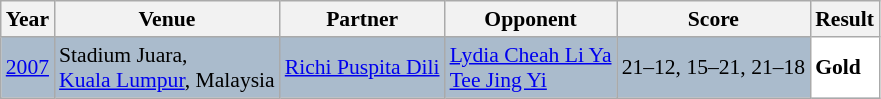<table class="sortable wikitable" style="font-size: 90%">
<tr>
<th>Year</th>
<th>Venue</th>
<th>Partner</th>
<th>Opponent</th>
<th>Score</th>
<th>Result</th>
</tr>
<tr style="background:#AABBCC">
<td align="center"><a href='#'>2007</a></td>
<td align="left">Stadium Juara,<br><a href='#'>Kuala Lumpur</a>, Malaysia</td>
<td align="left"> <a href='#'>Richi Puspita Dili</a></td>
<td align="left"> <a href='#'>Lydia Cheah Li Ya</a><br> <a href='#'>Tee Jing Yi</a></td>
<td align="left">21–12, 15–21, 21–18</td>
<td style="text-align:left; background:white"> <strong>Gold</strong></td>
</tr>
</table>
